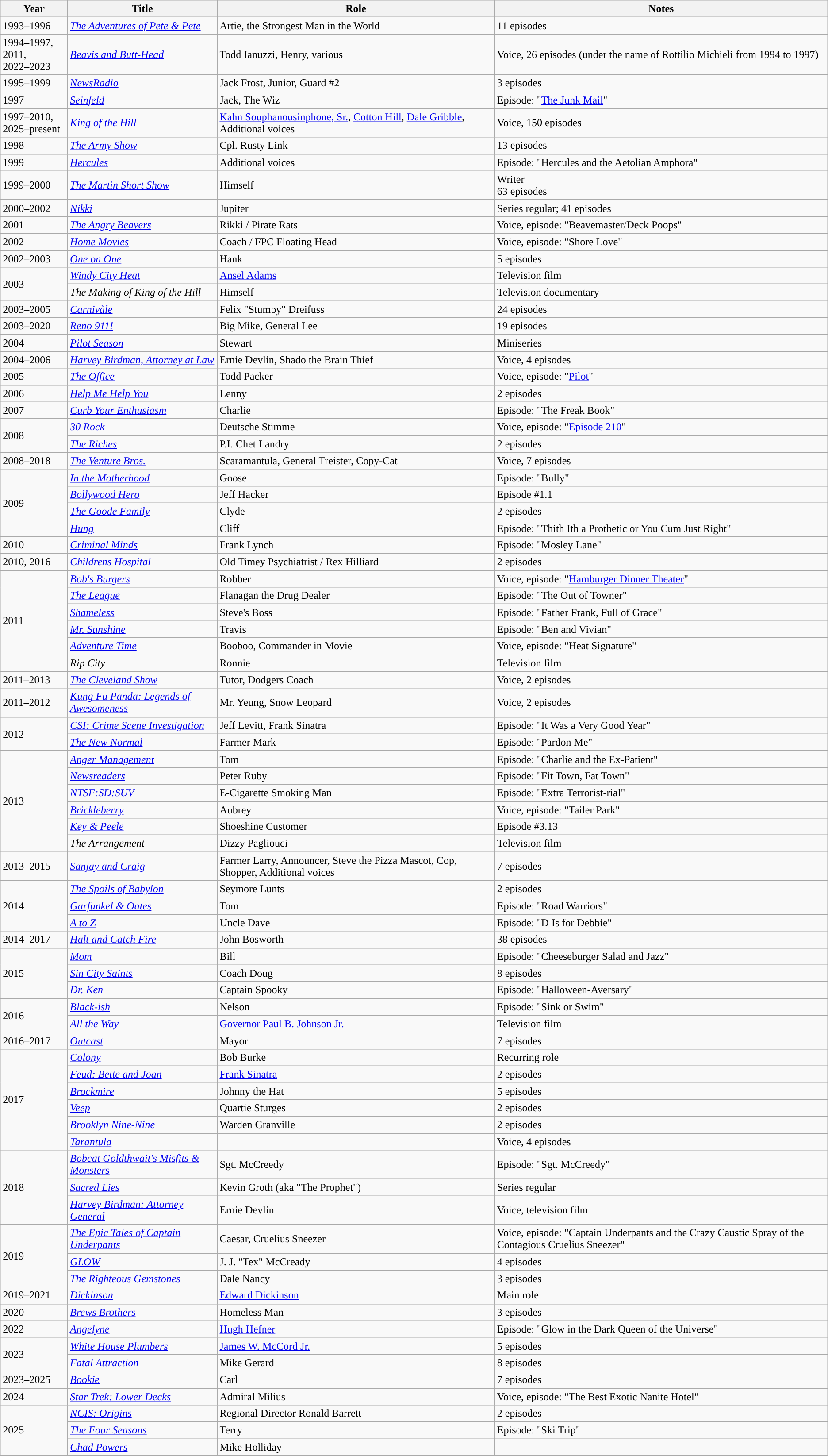<table class = "wikitable sortable">
<tr>
<th>Year</th>
<th>Title</th>
<th>Role</th>
<th class = "unsortable">Notes</th>
</tr>
<tr>
<td>1993–1996</td>
<td><em><a href='#'>The Adventures of Pete & Pete</a></em></td>
<td>Artie, the Strongest Man in the World</td>
<td>11 episodes</td>
</tr>
<tr>
<td>1994–1997, 2011,<br>2022–2023</td>
<td><em><a href='#'>Beavis and Butt-Head</a></em></td>
<td>Todd Ianuzzi, Henry, various</td>
<td>Voice, 26 episodes (under the name of Rottilio Michieli from 1994 to 1997)</td>
</tr>
<tr>
<td>1995–1999</td>
<td><em><a href='#'>NewsRadio</a></em></td>
<td>Jack Frost, Junior, Guard #2</td>
<td>3 episodes</td>
</tr>
<tr>
<td>1997</td>
<td><em><a href='#'>Seinfeld</a></em></td>
<td>Jack, The Wiz</td>
<td>Episode: "<a href='#'>The Junk Mail</a>"</td>
</tr>
<tr>
<td>1997–2010,<br>2025–present</td>
<td><em><a href='#'>King of the Hill</a></em></td>
<td><a href='#'>Kahn Souphanousinphone, Sr.</a>, <a href='#'>Cotton Hill</a>, <a href='#'>Dale Gribble</a>, Additional voices</td>
<td>Voice, 150 episodes</td>
</tr>
<tr>
<td>1998</td>
<td><em><a href='#'>The Army Show</a></em></td>
<td>Cpl. Rusty Link</td>
<td>13 episodes</td>
</tr>
<tr>
<td>1999</td>
<td><em><a href='#'>Hercules</a></em></td>
<td>Additional voices</td>
<td>Episode: "Hercules and the Aetolian Amphora"</td>
</tr>
<tr>
<td>1999–2000</td>
<td><em><a href='#'>The Martin Short Show</a></em></td>
<td>Himself</td>
<td>Writer<br>63 episodes</td>
</tr>
<tr>
<td>2000–2002</td>
<td><em><a href='#'>Nikki</a></em></td>
<td>Jupiter</td>
<td>Series regular; 41 episodes</td>
</tr>
<tr>
<td>2001</td>
<td><em><a href='#'>The Angry Beavers</a></em></td>
<td>Rikki / Pirate Rats</td>
<td>Voice, episode: "Beavemaster/Deck Poops"</td>
</tr>
<tr>
<td>2002</td>
<td><em><a href='#'>Home Movies</a></em></td>
<td>Coach / FPC Floating Head</td>
<td>Voice, episode: "Shore Love"</td>
</tr>
<tr>
<td>2002–2003</td>
<td><em><a href='#'>One on One</a></em></td>
<td>Hank</td>
<td>5 episodes</td>
</tr>
<tr>
<td rowspan="2">2003</td>
<td><em><a href='#'>Windy City Heat</a></em></td>
<td><a href='#'>Ansel Adams</a></td>
<td>Television film</td>
</tr>
<tr>
<td><em>The Making of King of the Hill</em></td>
<td>Himself</td>
<td>Television documentary</td>
</tr>
<tr>
<td>2003–2005</td>
<td><em><a href='#'>Carnivàle</a></em></td>
<td>Felix "Stumpy" Dreifuss</td>
<td>24 episodes</td>
</tr>
<tr>
<td>2003–2020</td>
<td><em><a href='#'>Reno 911!</a></em></td>
<td>Big Mike, General Lee</td>
<td>19 episodes</td>
</tr>
<tr>
<td>2004</td>
<td><em><a href='#'>Pilot Season</a></em></td>
<td>Stewart</td>
<td>Miniseries</td>
</tr>
<tr>
<td>2004–2006</td>
<td><em><a href='#'>Harvey Birdman, Attorney at Law</a></em></td>
<td>Ernie Devlin, Shado the Brain Thief</td>
<td>Voice, 4 episodes</td>
</tr>
<tr>
<td>2005</td>
<td><em><a href='#'>The Office</a></em></td>
<td>Todd Packer</td>
<td>Voice, episode: "<a href='#'>Pilot</a>"</td>
</tr>
<tr>
<td>2006</td>
<td><em><a href='#'>Help Me Help You</a></em></td>
<td>Lenny</td>
<td>2 episodes</td>
</tr>
<tr>
<td>2007</td>
<td><em><a href='#'>Curb Your Enthusiasm</a></em></td>
<td>Charlie</td>
<td>Episode: "The Freak Book"</td>
</tr>
<tr>
<td rowspan="2">2008</td>
<td><em><a href='#'>30 Rock</a></em></td>
<td>Deutsche Stimme</td>
<td>Voice, episode: "<a href='#'>Episode 210</a>"</td>
</tr>
<tr>
<td><em><a href='#'>The Riches</a></em></td>
<td>P.I. Chet Landry</td>
<td>2 episodes</td>
</tr>
<tr>
<td>2008–2018</td>
<td><em><a href='#'>The Venture Bros.</a></em></td>
<td>Scaramantula, General Treister, Copy-Cat</td>
<td>Voice, 7 episodes</td>
</tr>
<tr>
<td rowspan="4">2009</td>
<td><em><a href='#'>In the Motherhood</a></em></td>
<td>Goose</td>
<td>Episode: "Bully"</td>
</tr>
<tr>
<td><em><a href='#'>Bollywood Hero</a></em></td>
<td>Jeff Hacker</td>
<td>Episode #1.1</td>
</tr>
<tr>
<td><em><a href='#'>The Goode Family</a></em></td>
<td>Clyde</td>
<td>2 episodes</td>
</tr>
<tr>
<td><em><a href='#'>Hung</a></em></td>
<td>Cliff</td>
<td>Episode: "Thith Ith a Prothetic or You Cum Just Right"</td>
</tr>
<tr>
<td>2010</td>
<td><em><a href='#'>Criminal Minds</a></em></td>
<td>Frank Lynch</td>
<td>Episode: "Mosley Lane"</td>
</tr>
<tr>
<td>2010, 2016</td>
<td><em><a href='#'>Childrens Hospital</a></em></td>
<td>Old Timey Psychiatrist / Rex Hilliard</td>
<td>2 episodes</td>
</tr>
<tr>
<td rowspan="6">2011</td>
<td><em><a href='#'>Bob's Burgers</a></em></td>
<td>Robber</td>
<td>Voice, episode: "<a href='#'>Hamburger Dinner Theater</a>"</td>
</tr>
<tr>
<td><em><a href='#'>The League</a></em></td>
<td>Flanagan the Drug Dealer</td>
<td>Episode: "The Out of Towner"</td>
</tr>
<tr>
<td><em><a href='#'>Shameless</a></em></td>
<td>Steve's Boss</td>
<td>Episode: "Father Frank, Full of Grace"</td>
</tr>
<tr>
<td><em><a href='#'>Mr. Sunshine</a></em></td>
<td>Travis</td>
<td>Episode: "Ben and Vivian"</td>
</tr>
<tr>
<td><em><a href='#'>Adventure Time</a></em></td>
<td>Booboo, Commander in Movie</td>
<td>Voice, episode: "Heat Signature"</td>
</tr>
<tr>
<td><em>Rip City</em></td>
<td>Ronnie</td>
<td>Television film</td>
</tr>
<tr>
<td>2011–2013</td>
<td><em><a href='#'>The Cleveland Show</a></em></td>
<td>Tutor, Dodgers Coach</td>
<td>Voice, 2 episodes</td>
</tr>
<tr>
<td>2011–2012</td>
<td><em><a href='#'>Kung Fu Panda: Legends of Awesomeness</a></em></td>
<td>Mr. Yeung, Snow Leopard</td>
<td>Voice, 2 episodes</td>
</tr>
<tr>
<td rowspan="2">2012</td>
<td><em><a href='#'>CSI: Crime Scene Investigation</a></em></td>
<td>Jeff Levitt, Frank Sinatra</td>
<td>Episode: "It Was a Very Good Year"</td>
</tr>
<tr>
<td><em><a href='#'>The New Normal</a></em></td>
<td>Farmer Mark</td>
<td>Episode: "Pardon Me"</td>
</tr>
<tr>
<td rowspan="6">2013</td>
<td><em><a href='#'>Anger Management</a></em></td>
<td>Tom</td>
<td>Episode: "Charlie and the Ex-Patient"</td>
</tr>
<tr>
<td><em><a href='#'>Newsreaders</a></em></td>
<td>Peter Ruby</td>
<td>Episode: "Fit Town, Fat Town"</td>
</tr>
<tr>
<td><em><a href='#'>NTSF:SD:SUV</a></em></td>
<td>E-Cigarette Smoking Man</td>
<td>Episode: "Extra Terrorist-rial"</td>
</tr>
<tr>
<td><em><a href='#'>Brickleberry</a></em></td>
<td>Aubrey</td>
<td>Voice, episode: "Tailer Park"</td>
</tr>
<tr>
<td><em><a href='#'>Key & Peele</a></em></td>
<td>Shoeshine Customer</td>
<td>Episode #3.13</td>
</tr>
<tr>
<td><em>The Arrangement</em></td>
<td>Dizzy Pagliouci</td>
<td>Television film</td>
</tr>
<tr>
<td>2013–2015</td>
<td><em><a href='#'>Sanjay and Craig</a></em></td>
<td>Farmer Larry, Announcer, Steve the Pizza Mascot, Cop, Shopper, Additional voices</td>
<td>7 episodes</td>
</tr>
<tr>
<td rowspan="3">2014</td>
<td><em><a href='#'>The Spoils of Babylon</a></em></td>
<td>Seymore Lunts</td>
<td>2 episodes</td>
</tr>
<tr>
<td><em><a href='#'>Garfunkel & Oates</a></em></td>
<td>Tom</td>
<td>Episode: "Road Warriors"</td>
</tr>
<tr>
<td><em><a href='#'>A to Z</a></em></td>
<td>Uncle Dave</td>
<td>Episode: "D Is for Debbie"</td>
</tr>
<tr>
<td>2014–2017</td>
<td><em><a href='#'>Halt and Catch Fire</a></em></td>
<td>John Bosworth</td>
<td>38 episodes</td>
</tr>
<tr>
<td rowspan="3">2015</td>
<td><em><a href='#'>Mom</a></em></td>
<td>Bill</td>
<td>Episode: "Cheeseburger Salad and Jazz"</td>
</tr>
<tr>
<td><em><a href='#'>Sin City Saints</a></em></td>
<td>Coach Doug</td>
<td>8 episodes</td>
</tr>
<tr>
<td><em><a href='#'>Dr. Ken</a></em></td>
<td>Captain Spooky</td>
<td>Episode: "Halloween-Aversary"</td>
</tr>
<tr>
<td rowspan="2">2016</td>
<td><em><a href='#'>Black-ish</a></em></td>
<td>Nelson</td>
<td>Episode: "Sink or Swim"</td>
</tr>
<tr>
<td><em><a href='#'>All the Way</a></em></td>
<td><a href='#'>Governor</a> <a href='#'>Paul B. Johnson Jr.</a></td>
<td>Television film</td>
</tr>
<tr>
<td>2016–2017</td>
<td><em><a href='#'>Outcast</a></em></td>
<td>Mayor</td>
<td>7 episodes</td>
</tr>
<tr>
<td rowspan="6">2017</td>
<td><em><a href='#'>Colony</a></em></td>
<td>Bob Burke</td>
<td>Recurring role</td>
</tr>
<tr>
<td><em><a href='#'>Feud: Bette and Joan</a></em></td>
<td><a href='#'>Frank Sinatra</a></td>
<td>2 episodes</td>
</tr>
<tr>
<td><em><a href='#'>Brockmire</a></em></td>
<td>Johnny the Hat</td>
<td>5 episodes</td>
</tr>
<tr>
<td><em><a href='#'>Veep</a></em></td>
<td>Quartie Sturges</td>
<td>2 episodes</td>
</tr>
<tr>
<td><em><a href='#'>Brooklyn Nine-Nine</a></em></td>
<td>Warden Granville</td>
<td>2 episodes</td>
</tr>
<tr>
<td><em><a href='#'>Tarantula</a></em></td>
<td></td>
<td>Voice, 4 episodes</td>
</tr>
<tr>
<td rowspan="3">2018</td>
<td><em><a href='#'>Bobcat Goldthwait's Misfits & Monsters</a></em></td>
<td>Sgt. McCreedy</td>
<td>Episode: "Sgt. McCreedy"</td>
</tr>
<tr>
<td><em><a href='#'>Sacred Lies</a></em></td>
<td>Kevin Groth (aka "The Prophet")</td>
<td>Series regular</td>
</tr>
<tr>
<td><em><a href='#'>Harvey Birdman: Attorney General</a></em></td>
<td>Ernie Devlin</td>
<td>Voice, television film</td>
</tr>
<tr>
<td rowspan="3">2019</td>
<td><em><a href='#'>The Epic Tales of Captain Underpants</a></em></td>
<td>Caesar, Cruelius Sneezer</td>
<td>Voice, episode: "Captain Underpants and the Crazy Caustic Spray of the Contagious Cruelius Sneezer"</td>
</tr>
<tr>
<td><em><a href='#'>GLOW</a></em></td>
<td>J. J. "Tex" McCready</td>
<td>4 episodes</td>
</tr>
<tr>
<td><em><a href='#'>The Righteous Gemstones</a></em></td>
<td>Dale Nancy</td>
<td>3 episodes</td>
</tr>
<tr>
<td>2019–2021</td>
<td><em><a href='#'>Dickinson</a></em></td>
<td><a href='#'>Edward Dickinson</a></td>
<td>Main role</td>
</tr>
<tr>
<td>2020</td>
<td><em><a href='#'>Brews Brothers</a></em></td>
<td>Homeless Man</td>
<td>3 episodes</td>
</tr>
<tr>
<td>2022</td>
<td><em><a href='#'>Angelyne</a></em></td>
<td><a href='#'>Hugh Hefner</a></td>
<td>Episode: "Glow in the Dark Queen of the Universe"</td>
</tr>
<tr>
<td rowspan="2">2023</td>
<td><em><a href='#'>White House Plumbers</a></em></td>
<td><a href='#'>James W. McCord Jr.</a></td>
<td>5 episodes</td>
</tr>
<tr>
<td><em><a href='#'>Fatal Attraction</a></em></td>
<td>Mike Gerard</td>
<td>8 episodes</td>
</tr>
<tr>
<td>2023–2025</td>
<td><em><a href='#'>Bookie</a></em></td>
<td>Carl</td>
<td>7 episodes</td>
</tr>
<tr>
<td>2024</td>
<td><em><a href='#'>Star Trek: Lower Decks</a></em></td>
<td>Admiral Milius</td>
<td>Voice, episode: "The Best Exotic Nanite Hotel"</td>
</tr>
<tr>
<td rowspan="3">2025</td>
<td><em><a href='#'>NCIS: Origins</a></em></td>
<td>Regional Director Ronald Barrett</td>
<td>2 episodes</td>
</tr>
<tr>
<td><em><a href='#'>The Four Seasons</a></em></td>
<td>Terry</td>
<td>Episode: "Ski Trip"</td>
</tr>
<tr>
<td><em><a href='#'>Chad Powers</a></em></td>
<td>Mike Holliday</td>
<td></td>
</tr>
</table>
